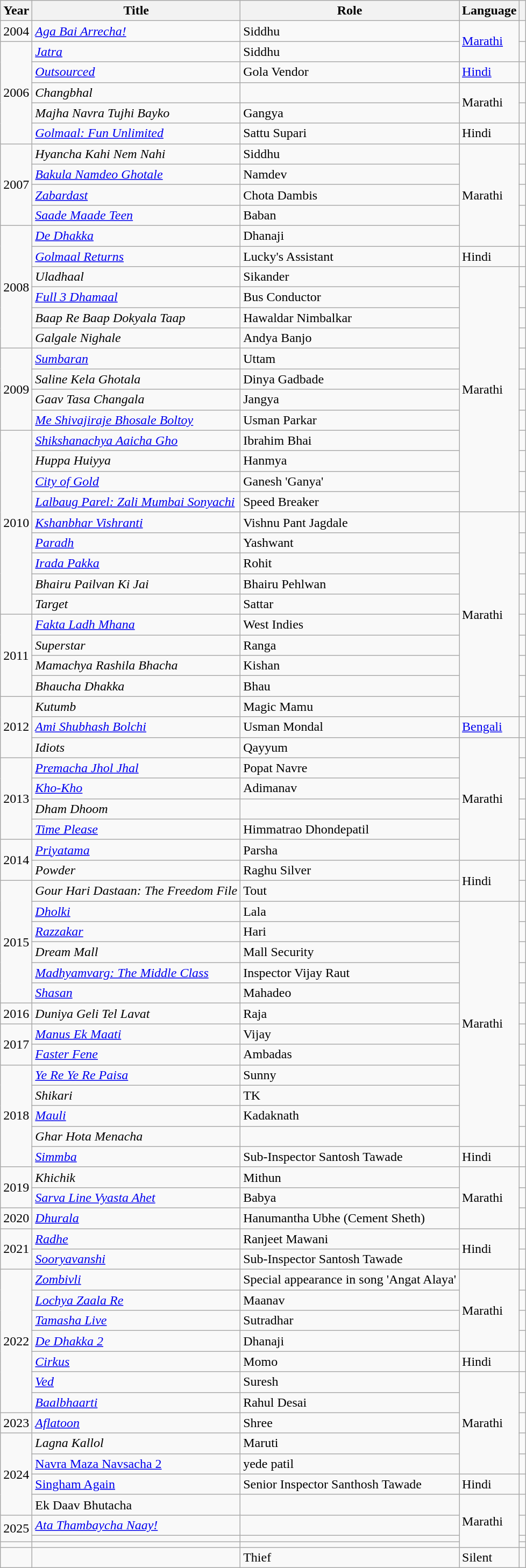<table class="wikitable sortable">
<tr>
<th scope="col">Year</th>
<th scope="col">Title</th>
<th scope="col">Role</th>
<th scope="col">Language</th>
<th scope="col" class="unsortable"></th>
</tr>
<tr>
<td>2004</td>
<td><em><a href='#'>Aga Bai Arrecha!</a></em></td>
<td>Siddhu</td>
<td rowspan="2"><a href='#'>Marathi</a></td>
<td></td>
</tr>
<tr>
<td rowspan="5">2006</td>
<td><em><a href='#'>Jatra</a></em></td>
<td>Siddhu</td>
<td></td>
</tr>
<tr>
<td><em><a href='#'>Outsourced</a></em></td>
<td>Gola Vendor</td>
<td><a href='#'>Hindi</a></td>
<td></td>
</tr>
<tr>
<td><em>Changbhal</em></td>
<td></td>
<td rowspan="2">Marathi</td>
<td></td>
</tr>
<tr>
<td><em>Majha Navra Tujhi Bayko</em></td>
<td>Gangya</td>
<td></td>
</tr>
<tr>
<td><em><a href='#'>Golmaal: Fun Unlimited</a></em></td>
<td>Sattu Supari</td>
<td>Hindi</td>
<td></td>
</tr>
<tr>
<td rowspan="4">2007</td>
<td><em>Hyancha Kahi Nem Nahi</em></td>
<td>Siddhu</td>
<td rowspan="5">Marathi</td>
<td></td>
</tr>
<tr>
<td><em><a href='#'>Bakula Namdeo Ghotale</a></em></td>
<td>Namdev</td>
<td></td>
</tr>
<tr>
<td><em><a href='#'>Zabardast</a></em></td>
<td>Chota Dambis</td>
<td></td>
</tr>
<tr>
<td><em><a href='#'>Saade Maade Teen</a></em></td>
<td>Baban</td>
<td></td>
</tr>
<tr>
<td rowspan="6">2008</td>
<td><em><a href='#'>De Dhakka</a></em></td>
<td>Dhanaji</td>
<td></td>
</tr>
<tr>
<td><em><a href='#'>Golmaal Returns</a></em></td>
<td>Lucky's Assistant</td>
<td>Hindi</td>
<td></td>
</tr>
<tr>
<td><em>Uladhaal</em></td>
<td>Sikander</td>
<td rowspan="12">Marathi</td>
<td></td>
</tr>
<tr>
<td><em><a href='#'>Full 3 Dhamaal</a></em></td>
<td>Bus Conductor</td>
<td></td>
</tr>
<tr>
<td><em>Baap Re Baap Dokyala Taap</em></td>
<td>Hawaldar Nimbalkar</td>
<td></td>
</tr>
<tr>
<td><em>Galgale Nighale</em></td>
<td>Andya Banjo</td>
<td></td>
</tr>
<tr>
<td rowspan="4">2009</td>
<td><em><a href='#'>Sumbaran</a></em></td>
<td>Uttam</td>
<td></td>
</tr>
<tr>
<td><em>Saline Kela Ghotala</em></td>
<td>Dinya Gadbade</td>
<td></td>
</tr>
<tr>
<td><em>Gaav Tasa Changala</em></td>
<td>Jangya</td>
<td></td>
</tr>
<tr>
<td><em><a href='#'>Me Shivajiraje Bhosale Boltoy</a></em></td>
<td>Usman Parkar</td>
<td></td>
</tr>
<tr>
<td rowspan="9">2010</td>
<td><em><a href='#'>Shikshanachya Aaicha Gho</a></em></td>
<td>Ibrahim Bhai</td>
<td></td>
</tr>
<tr>
<td><em>Huppa Huiyya</em></td>
<td>Hanmya</td>
<td></td>
</tr>
<tr>
<td><em><a href='#'>City of Gold</a></em></td>
<td>Ganesh 'Ganya'</td>
<td></td>
</tr>
<tr>
<td><em><a href='#'>Lalbaug Parel: Zali Mumbai Sonyachi</a></em></td>
<td>Speed Breaker</td>
<td></td>
</tr>
<tr>
<td><em><a href='#'>Kshanbhar Vishranti</a></em></td>
<td>Vishnu Pant Jagdale</td>
<td rowspan="10">Marathi</td>
<td></td>
</tr>
<tr>
<td><em><a href='#'>Paradh</a></em></td>
<td>Yashwant</td>
<td></td>
</tr>
<tr>
<td><em><a href='#'>Irada Pakka</a></em></td>
<td>Rohit</td>
<td></td>
</tr>
<tr>
<td><em>Bhairu Pailvan Ki Jai</em></td>
<td>Bhairu Pehlwan</td>
<td></td>
</tr>
<tr>
<td><em>Target</em></td>
<td>Sattar</td>
<td></td>
</tr>
<tr>
<td rowspan="4">2011</td>
<td><em><a href='#'>Fakta Ladh Mhana</a></em></td>
<td>West Indies</td>
<td></td>
</tr>
<tr>
<td><em>Superstar</em></td>
<td>Ranga</td>
<td></td>
</tr>
<tr>
<td><em>Mamachya Rashila Bhacha</em></td>
<td>Kishan</td>
<td></td>
</tr>
<tr>
<td><em>Bhaucha Dhakka</em></td>
<td>Bhau</td>
<td></td>
</tr>
<tr>
<td rowspan="3">2012</td>
<td><em>Kutumb</em></td>
<td>Magic Mamu</td>
<td></td>
</tr>
<tr>
<td><em><a href='#'>Ami Shubhash Bolchi</a></em></td>
<td>Usman Mondal</td>
<td><a href='#'>Bengali</a></td>
<td></td>
</tr>
<tr>
<td><em>Idiots</em></td>
<td>Qayyum</td>
<td rowspan="6">Marathi</td>
<td></td>
</tr>
<tr>
<td rowspan="4">2013</td>
<td><em><a href='#'>Premacha Jhol Jhal</a></em></td>
<td>Popat Navre</td>
<td></td>
</tr>
<tr>
<td><em><a href='#'>Kho-Kho</a></em></td>
<td>Adimanav</td>
<td></td>
</tr>
<tr>
<td><em>Dham Dhoom</em></td>
<td></td>
<td></td>
</tr>
<tr>
<td><em><a href='#'>Time Please</a></em></td>
<td>Himmatrao Dhondepatil</td>
<td></td>
</tr>
<tr>
<td rowspan="2">2014</td>
<td><em><a href='#'>Priyatama</a></em></td>
<td>Parsha</td>
<td></td>
</tr>
<tr>
<td><em>Powder</em></td>
<td>Raghu Silver</td>
<td rowspan="2">Hindi</td>
<td></td>
</tr>
<tr>
<td rowspan="6">2015</td>
<td><em>Gour Hari Dastaan: The Freedom File</em></td>
<td>Tout</td>
<td></td>
</tr>
<tr>
<td><em><a href='#'>Dholki</a></em></td>
<td>Lala</td>
<td rowspan="12">Marathi</td>
<td></td>
</tr>
<tr>
<td><em><a href='#'>Razzakar</a></em></td>
<td>Hari</td>
<td></td>
</tr>
<tr>
<td><em>Dream Mall</em></td>
<td>Mall Security</td>
<td></td>
</tr>
<tr>
<td><em><a href='#'>Madhyamvarg: The Middle Class</a></em></td>
<td>Inspector Vijay Raut</td>
<td></td>
</tr>
<tr>
<td><em><a href='#'>Shasan</a></em></td>
<td>Mahadeo</td>
<td></td>
</tr>
<tr>
<td>2016</td>
<td><em>Duniya Geli Tel Lavat</em></td>
<td>Raja</td>
<td></td>
</tr>
<tr>
<td rowspan="2">2017</td>
<td><em><a href='#'>Manus Ek Maati</a></em></td>
<td>Vijay</td>
<td></td>
</tr>
<tr>
<td><em><a href='#'>Faster Fene</a></em></td>
<td>Ambadas</td>
<td></td>
</tr>
<tr>
<td rowspan="5">2018</td>
<td><em><a href='#'>Ye Re Ye Re Paisa</a></em></td>
<td>Sunny</td>
<td></td>
</tr>
<tr>
<td><em>Shikari</em></td>
<td>TK</td>
<td></td>
</tr>
<tr>
<td><em><a href='#'>Mauli</a></em></td>
<td>Kadaknath</td>
<td></td>
</tr>
<tr>
<td><em>Ghar Hota Menacha</em></td>
<td></td>
<td></td>
</tr>
<tr>
<td><em><a href='#'>Simmba</a></em></td>
<td>Sub-Inspector Santosh Tawade</td>
<td>Hindi</td>
<td></td>
</tr>
<tr>
<td rowspan="2">2019</td>
<td><em>Khichik</em></td>
<td>Mithun</td>
<td rowspan="3">Marathi</td>
<td></td>
</tr>
<tr>
<td><em><a href='#'>Sarva Line Vyasta Ahet</a></em></td>
<td>Babya</td>
<td></td>
</tr>
<tr>
<td>2020</td>
<td><em><a href='#'>Dhurala</a></em></td>
<td>Hanumantha Ubhe (Cement Sheth)</td>
<td></td>
</tr>
<tr>
<td rowspan="2">2021</td>
<td><em><a href='#'>Radhe</a></em></td>
<td>Ranjeet Mawani</td>
<td rowspan="2">Hindi</td>
<td></td>
</tr>
<tr>
<td><em><a href='#'>Sooryavanshi</a></em></td>
<td>Sub-Inspector Santosh Tawade</td>
<td></td>
</tr>
<tr>
<td rowspan="7">2022</td>
<td><em><a href='#'>Zombivli</a></em></td>
<td>Special appearance in song 'Angat Alaya'</td>
<td rowspan="4">Marathi</td>
<td></td>
</tr>
<tr>
<td><em><a href='#'>Lochya Zaala Re</a></em></td>
<td>Maanav</td>
<td></td>
</tr>
<tr>
<td><em><a href='#'>Tamasha Live</a></em></td>
<td>Sutradhar</td>
<td></td>
</tr>
<tr>
<td><em><a href='#'>De Dhakka 2</a></em></td>
<td>Dhanaji</td>
<td></td>
</tr>
<tr>
<td><em><a href='#'>Cirkus</a></em></td>
<td>Momo</td>
<td>Hindi</td>
<td></td>
</tr>
<tr>
<td><em><a href='#'>Ved</a></em></td>
<td>Suresh</td>
<td rowspan="5">Marathi</td>
<td></td>
</tr>
<tr>
<td><em><a href='#'>Baalbhaarti</a></em></td>
<td>Rahul Desai</td>
<td></td>
</tr>
<tr>
<td>2023</td>
<td><em><a href='#'>Aflatoon</a></em></td>
<td>Shree</td>
<td></td>
</tr>
<tr>
<td rowspan="4">2024</td>
<td><em>Lagna Kallol</em></td>
<td>Maruti</td>
<td></td>
</tr>
<tr>
<td><a href='#'>Navra Maza Navsacha 2</a></td>
<td>yede patil</td>
<td></td>
</tr>
<tr>
<td><a href='#'>Singham Again</a></td>
<td>Senior Inspector Santhosh Tawade</td>
<td rowspan="1">Hindi</td>
<td></td>
</tr>
<tr>
<td>Ek Daav Bhutacha</td>
<td></td>
<td rowspan="4">Marathi</td>
<td></td>
</tr>
<tr>
<td rowspan="2">2025</td>
<td><a href='#'><em>Ata Thambaycha Naay!</em></a></td>
<td></td>
<td></td>
</tr>
<tr>
<td></td>
<td></td>
<td></td>
</tr>
<tr>
<td></td>
<td></td>
<td></td>
<td></td>
</tr>
<tr>
<td></td>
<td></td>
<td>Thief</td>
<td>Silent</td>
</tr>
</table>
